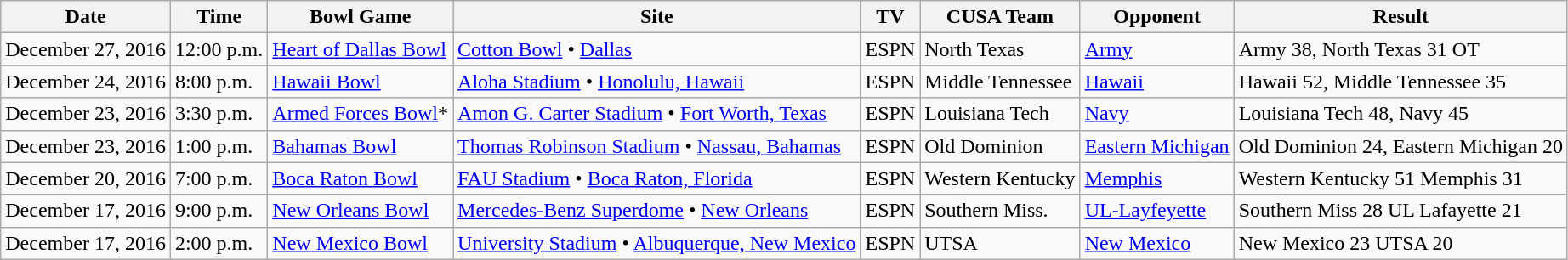<table class="wikitable">
<tr>
<th>Date</th>
<th>Time</th>
<th>Bowl Game</th>
<th>Site</th>
<th>TV</th>
<th>CUSA Team</th>
<th>Opponent</th>
<th>Result</th>
</tr>
<tr bgcolor=>
<td>December 27, 2016</td>
<td>12:00 p.m.</td>
<td><a href='#'>Heart of Dallas Bowl</a></td>
<td><a href='#'>Cotton Bowl</a> • <a href='#'>Dallas</a></td>
<td>ESPN</td>
<td>North Texas</td>
<td><a href='#'>Army</a></td>
<td>Army 38, North Texas 31 OT</td>
</tr>
<tr bgcolor=>
<td>December 24, 2016</td>
<td>8:00 p.m.</td>
<td><a href='#'>Hawaii Bowl</a></td>
<td><a href='#'>Aloha Stadium</a> • <a href='#'>Honolulu, Hawaii</a></td>
<td>ESPN</td>
<td>Middle Tennessee</td>
<td><a href='#'>Hawaii</a></td>
<td>Hawaii 52, Middle Tennessee 35</td>
</tr>
<tr bgcolor=>
<td>December 23, 2016</td>
<td>3:30 p.m.</td>
<td><a href='#'>Armed Forces Bowl</a>*</td>
<td><a href='#'>Amon G. Carter Stadium</a> • <a href='#'>Fort Worth, Texas</a></td>
<td>ESPN</td>
<td>Louisiana Tech</td>
<td><a href='#'>Navy</a></td>
<td>Louisiana Tech 48, Navy 45</td>
</tr>
<tr bgcolor=>
<td>December 23, 2016</td>
<td>1:00 p.m.</td>
<td><a href='#'>Bahamas Bowl</a></td>
<td><a href='#'>Thomas Robinson Stadium</a> • <a href='#'>Nassau, Bahamas</a></td>
<td>ESPN</td>
<td>Old Dominion</td>
<td><a href='#'>Eastern Michigan</a></td>
<td>Old Dominion 24, Eastern Michigan 20</td>
</tr>
<tr bgcolor=>
<td>December 20, 2016</td>
<td>7:00 p.m.</td>
<td><a href='#'>Boca Raton Bowl</a></td>
<td><a href='#'>FAU Stadium</a> • <a href='#'>Boca Raton, Florida</a></td>
<td>ESPN</td>
<td>Western Kentucky</td>
<td><a href='#'>Memphis</a></td>
<td>Western Kentucky 51 Memphis 31</td>
</tr>
<tr bgcolor=>
<td>December 17, 2016</td>
<td>9:00 p.m.</td>
<td><a href='#'>New Orleans Bowl</a></td>
<td><a href='#'>Mercedes-Benz Superdome</a> • <a href='#'>New Orleans</a></td>
<td>ESPN</td>
<td>Southern Miss.</td>
<td><a href='#'>UL-Layfeyette</a></td>
<td>Southern Miss 28 UL Lafayette 21</td>
</tr>
<tr bgcolor=>
<td>December 17, 2016</td>
<td>2:00 p.m.</td>
<td><a href='#'>New Mexico Bowl</a></td>
<td><a href='#'>University Stadium</a> • <a href='#'>Albuquerque, New Mexico</a></td>
<td>ESPN</td>
<td>UTSA</td>
<td><a href='#'>New Mexico</a></td>
<td>New Mexico 23 UTSA 20</td>
</tr>
</table>
